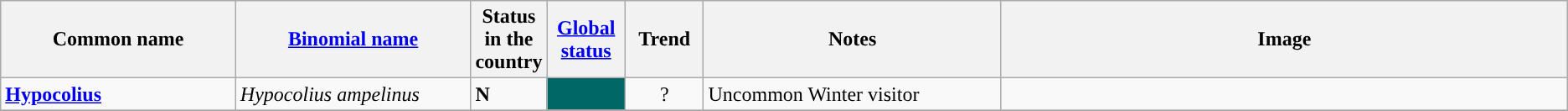<table class="wikitable sortable">
<tr>
<th width="15%">Common name</th>
<th width="15%"><a href='#'>Binomial name</a></th>
<th data-sort-type="number" width="1%">Status in the country</th>
<th width="5%"><a href='#'>Global status</a></th>
<th width="5%">Trend</th>
<th width="19%">Notes</th>
<th class="unsortable">Image</th>
</tr>
<tr>
<td><strong><a href='#'>Hypocolius</a></strong></td>
<td><em>Hypocolius ampelinus</em></td>
<td><strong>N</strong></td>
<td align=center style="background: #006666"></td>
<td align=center>?</td>
<td>Uncommon Winter visitor</td>
<td></td>
</tr>
<tr>
</tr>
</table>
